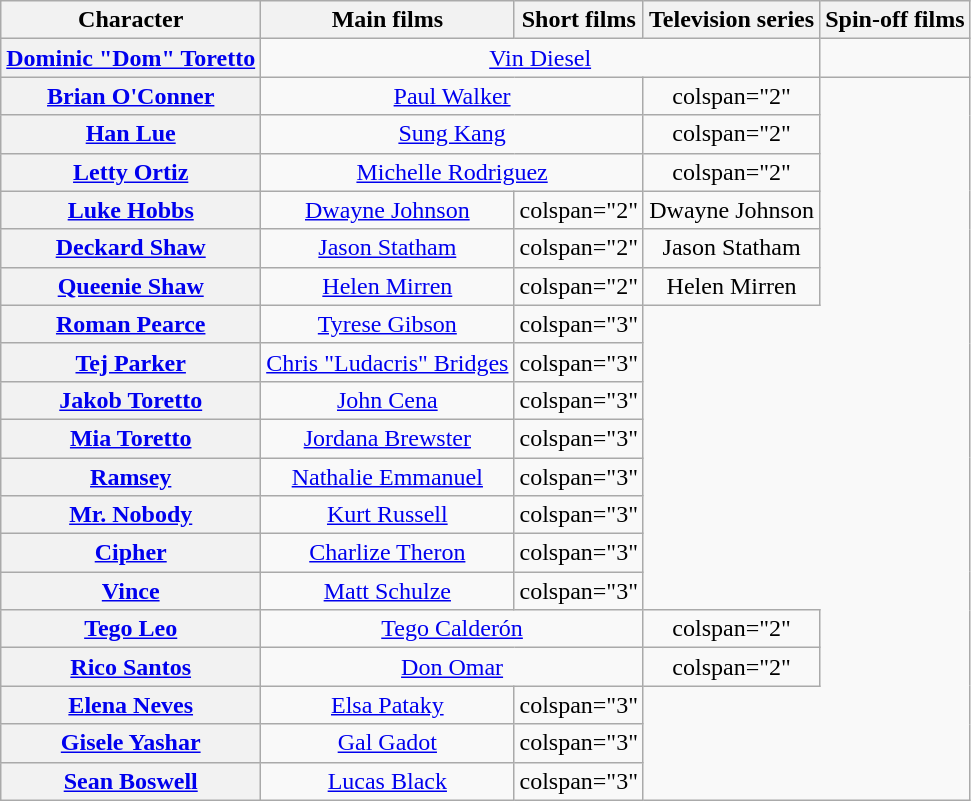<table class="wikitable plainrowheaders" style="text-align:center">
<tr>
<th scope="col" align="center">Character</th>
<th scope="col" align="center">Main films</th>
<th scope="col" align="center">Short films</th>
<th scope="col" align="center">Television series</th>
<th scope="col" align="center">Spin-off films</th>
</tr>
<tr>
<th scope="row"><a href='#'>Dominic "Dom" Toretto</a></th>
<td colspan="3"><a href='#'>Vin Diesel</a></td>
<td></td>
</tr>
<tr>
<th scope="row"><a href='#'>Brian O'Conner</a></th>
<td colspan="2"><a href='#'>Paul Walker</a></td>
<td>colspan="2" </td>
</tr>
<tr>
<th scope="row"><a href='#'>Han Lue</a></th>
<td colspan="2"><a href='#'>Sung Kang</a></td>
<td>colspan="2" </td>
</tr>
<tr>
<th scope="row"><a href='#'>Letty Ortiz</a></th>
<td colspan="2"><a href='#'>Michelle Rodriguez</a></td>
<td>colspan="2" </td>
</tr>
<tr>
<th scope="row"><a href='#'>Luke Hobbs</a></th>
<td><a href='#'>Dwayne Johnson</a></td>
<td>colspan="2" </td>
<td>Dwayne Johnson</td>
</tr>
<tr>
<th scope="row"><a href='#'>Deckard Shaw</a></th>
<td><a href='#'>Jason Statham</a></td>
<td>colspan="2" </td>
<td>Jason Statham</td>
</tr>
<tr>
<th scope="row"><a href='#'>Queenie Shaw</a></th>
<td><a href='#'>Helen Mirren</a></td>
<td>colspan="2" </td>
<td>Helen Mirren</td>
</tr>
<tr>
<th scope="row"><a href='#'>Roman Pearce</a></th>
<td><a href='#'>Tyrese Gibson</a></td>
<td>colspan="3" </td>
</tr>
<tr>
<th scope="row"><a href='#'>Tej Parker</a></th>
<td><a href='#'>Chris "Ludacris" Bridges</a></td>
<td>colspan="3" </td>
</tr>
<tr>
<th scope="row"><a href='#'>Jakob Toretto</a></th>
<td><a href='#'>John Cena</a></td>
<td>colspan="3" </td>
</tr>
<tr>
<th scope="row"><a href='#'>Mia Toretto</a></th>
<td><a href='#'>Jordana Brewster</a></td>
<td>colspan="3" </td>
</tr>
<tr>
<th scope="row"><a href='#'>Ramsey</a></th>
<td><a href='#'>Nathalie Emmanuel</a></td>
<td>colspan="3" </td>
</tr>
<tr>
<th scope="row"><a href='#'>Mr. Nobody</a></th>
<td><a href='#'>Kurt Russell</a></td>
<td>colspan="3" </td>
</tr>
<tr>
<th scope="row"><a href='#'>Cipher</a></th>
<td><a href='#'>Charlize Theron</a></td>
<td>colspan="3" </td>
</tr>
<tr>
<th scope="row"><a href='#'>Vince</a></th>
<td><a href='#'>Matt Schulze</a></td>
<td>colspan="3" </td>
</tr>
<tr>
<th scope="row"><a href='#'>Tego Leo</a></th>
<td colspan="2"><a href='#'>Tego Calderón</a></td>
<td>colspan="2" </td>
</tr>
<tr>
<th scope="row"><a href='#'>Rico Santos</a></th>
<td colspan="2"><a href='#'>Don Omar</a></td>
<td>colspan="2" </td>
</tr>
<tr>
<th scope="row"><a href='#'>Elena Neves</a></th>
<td><a href='#'>Elsa Pataky</a></td>
<td>colspan="3" </td>
</tr>
<tr>
<th scope="row"><a href='#'>Gisele Yashar</a></th>
<td><a href='#'>Gal Gadot</a></td>
<td>colspan="3" </td>
</tr>
<tr>
<th scope="row"><a href='#'>Sean Boswell</a></th>
<td><a href='#'>Lucas Black</a></td>
<td>colspan="3" </td>
</tr>
</table>
